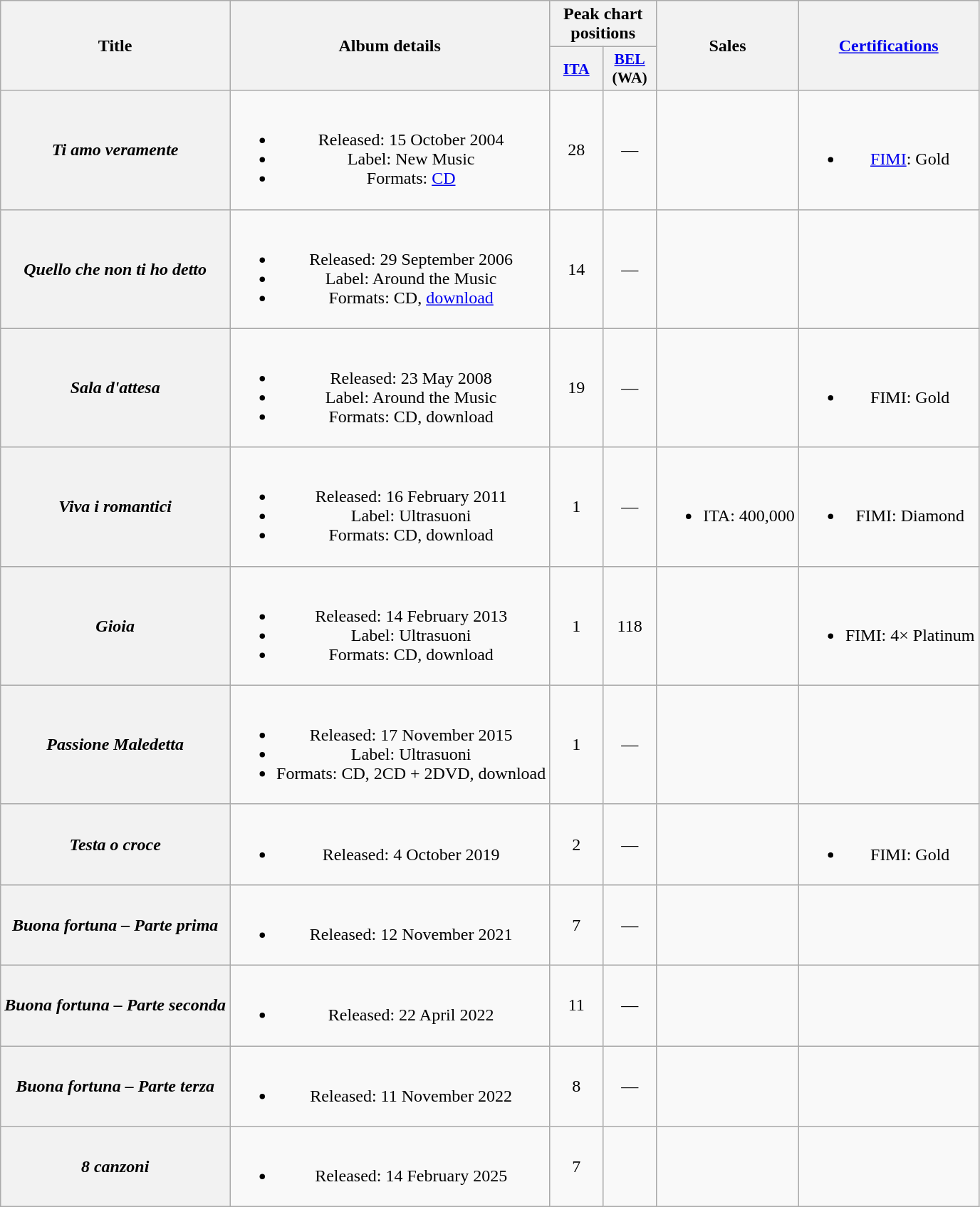<table class="wikitable plainrowheaders" style="text-align:center;" border="1">
<tr>
<th scope="column" rowspan="2">Title</th>
<th scope="column" rowspan="2">Album details</th>
<th scope="column" colspan="2">Peak chart positions</th>
<th scope="column" rowspan="2">Sales</th>
<th scope="column" rowspan="2"><a href='#'>Certifications</a></th>
</tr>
<tr>
<th scope="col" style="width:3em;font-size:90%;"><a href='#'>ITA</a><br></th>
<th scope="col" style="width:3em;font-size:90%;"><a href='#'>BEL</a><br>(WA)<br></th>
</tr>
<tr>
<th scope="row"><em>Ti amo veramente</em></th>
<td><br><ul><li>Released: 15 October 2004</li><li>Label: New Music</li><li>Formats: <a href='#'>CD</a></li></ul></td>
<td style="text-align:center;">28</td>
<td style="text-align:center;">—</td>
<td></td>
<td><br><ul><li><a href='#'>FIMI</a>: Gold</li></ul></td>
</tr>
<tr>
<th scope="row"><em>Quello che non ti ho detto</em></th>
<td><br><ul><li>Released: 29 September 2006</li><li>Label: Around the Music</li><li>Formats: CD, <a href='#'>download</a></li></ul></td>
<td style="text-align:center;">14</td>
<td style="text-align:center;">—</td>
<td></td>
<td></td>
</tr>
<tr>
<th scope="row"><em>Sala d'attesa</em></th>
<td><br><ul><li>Released: 23 May 2008</li><li>Label: Around the Music</li><li>Formats: CD, download</li></ul></td>
<td style="text-align:center;">19</td>
<td style="text-align:center;">—</td>
<td></td>
<td><br><ul><li>FIMI: Gold</li></ul></td>
</tr>
<tr>
<th scope="row"><em>Viva i romantici</em></th>
<td><br><ul><li>Released: 16 February 2011</li><li>Label: Ultrasuoni</li><li>Formats: CD, download</li></ul></td>
<td style="text-align:center;">1</td>
<td style="text-align:center;">—</td>
<td><br><ul><li>ITA: 400,000</li></ul></td>
<td><br><ul><li>FIMI: Diamond</li></ul></td>
</tr>
<tr>
<th scope="row"><em>Gioia</em></th>
<td><br><ul><li>Released: 14 February 2013</li><li>Label: Ultrasuoni</li><li>Formats: CD, download</li></ul></td>
<td style="text-align:center;">1</td>
<td style="text-align:center;">118</td>
<td></td>
<td><br><ul><li>FIMI: 4× Platinum</li></ul></td>
</tr>
<tr>
<th scope="row"><em>Passione Maledetta</em></th>
<td><br><ul><li>Released: 17 November 2015</li><li>Label: Ultrasuoni</li><li>Formats: CD, 2CD + 2DVD, download</li></ul></td>
<td style="text-align:center;">1</td>
<td style="text-align:center;">—</td>
<td></td>
<td></td>
</tr>
<tr>
<th scope="row"><em>Testa o croce</em></th>
<td><br><ul><li>Released: 4 October 2019</li></ul></td>
<td style="text-align:center;">2</td>
<td style="text-align:center;">—</td>
<td></td>
<td><br><ul><li>FIMI: Gold</li></ul></td>
</tr>
<tr>
<th scope="row"><em>Buona fortuna – Parte prima</em></th>
<td><br><ul><li>Released: 12 November 2021</li></ul></td>
<td style="text-align:center;">7</td>
<td style="text-align:center;">—</td>
<td></td>
<td></td>
</tr>
<tr>
<th scope="row"><em>Buona fortuna – Parte seconda</em></th>
<td><br><ul><li>Released: 22 April 2022</li></ul></td>
<td style="text-align:center;">11<br></td>
<td style="text-align:center;">—</td>
<td></td>
<td></td>
</tr>
<tr>
<th scope="row"><em>Buona fortuna – Parte terza</em></th>
<td><br><ul><li>Released: 11 November 2022</li></ul></td>
<td style="text-align:center;">8<br></td>
<td style="text-align:center;">—</td>
<td></td>
<td></td>
</tr>
<tr>
<th scope="row"><em>8 canzoni</em></th>
<td><br><ul><li>Released: 14 February 2025</li></ul></td>
<td style="text-align:center;">7</td>
<td></td>
<td )></td>
<td></td>
</tr>
</table>
